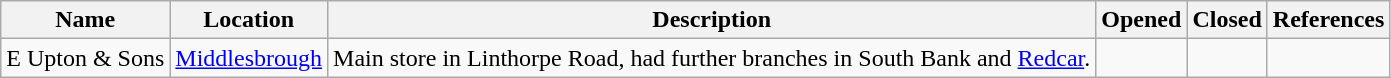<table class="wikitable">
<tr>
<th>Name</th>
<th>Location</th>
<th>Description</th>
<th>Opened</th>
<th>Closed</th>
<th>References</th>
</tr>
<tr>
<td>E Upton & Sons</td>
<td><a href='#'>Middlesbrough</a></td>
<td>Main store in Linthorpe Road, had further branches in South Bank and <a href='#'>Redcar</a>.</td>
<td></td>
<td></td>
<td></td>
</tr>
</table>
